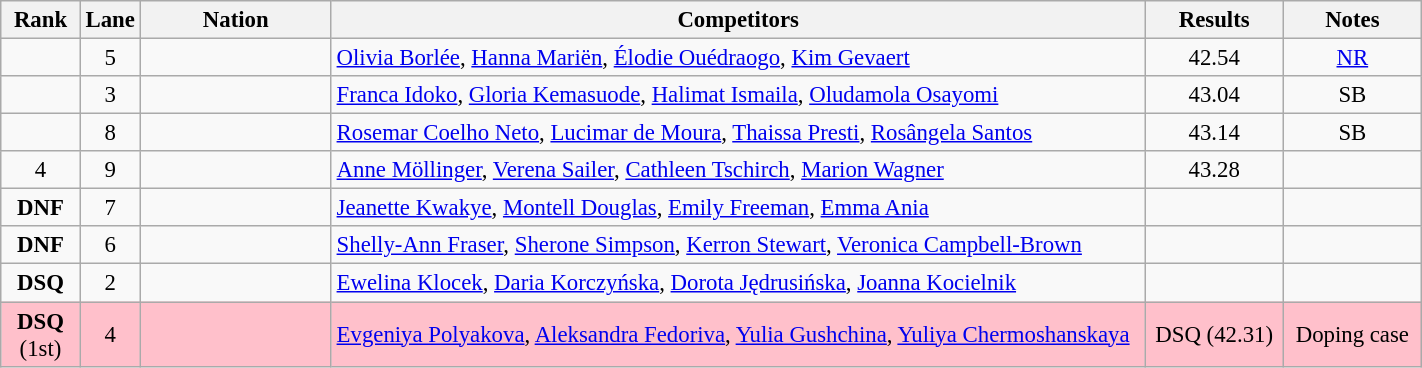<table class="wikitable sortable" width=75% style="text-align:center; font-size:95%">
<tr>
<th width=50>Rank</th>
<th width=15>Lane</th>
<th width=150>Nation</th>
<th width=700>Competitors</th>
<th width=100>Results</th>
<th width=100>Notes</th>
</tr>
<tr>
<td></td>
<td>5</td>
<td align="left"></td>
<td align="left"><a href='#'>Olivia Borlée</a>, <a href='#'>Hanna Mariën</a>, <a href='#'>Élodie Ouédraogo</a>, <a href='#'>Kim Gevaert</a></td>
<td>42.54</td>
<td><a href='#'>NR</a></td>
</tr>
<tr>
<td></td>
<td>3</td>
<td align="left"></td>
<td align="left"><a href='#'>Franca Idoko</a>, <a href='#'>Gloria Kemasuode</a>, <a href='#'>Halimat Ismaila</a>, <a href='#'>Oludamola Osayomi</a></td>
<td>43.04</td>
<td>SB</td>
</tr>
<tr>
<td></td>
<td>8</td>
<td align="left"></td>
<td align="left"><a href='#'>Rosemar Coelho Neto</a>, <a href='#'>Lucimar de Moura</a>, <a href='#'>Thaissa Presti</a>, <a href='#'>Rosângela Santos</a></td>
<td>43.14</td>
<td>SB</td>
</tr>
<tr>
<td>4</td>
<td>9</td>
<td align="left"></td>
<td align="left"><a href='#'>Anne Möllinger</a>, <a href='#'>Verena Sailer</a>, <a href='#'>Cathleen Tschirch</a>, <a href='#'>Marion Wagner</a></td>
<td>43.28</td>
<td></td>
</tr>
<tr>
<td><strong>DNF</strong></td>
<td>7</td>
<td align=left></td>
<td align=left><a href='#'>Jeanette Kwakye</a>, <a href='#'>Montell Douglas</a>, <a href='#'>Emily Freeman</a>, <a href='#'>Emma Ania</a></td>
<td></td>
<td></td>
</tr>
<tr>
<td><strong>DNF</strong></td>
<td>6</td>
<td align=left></td>
<td align=left><a href='#'>Shelly-Ann Fraser</a>, <a href='#'>Sherone Simpson</a>, <a href='#'>Kerron Stewart</a>, <a href='#'>Veronica Campbell-Brown</a></td>
<td></td>
<td></td>
</tr>
<tr>
<td><strong>DSQ</strong></td>
<td>2</td>
<td align=left></td>
<td align=left><a href='#'>Ewelina Klocek</a>, <a href='#'>Daria Korczyńska</a>, <a href='#'>Dorota Jędrusińska</a>, <a href='#'>Joanna Kocielnik</a></td>
<td></td>
<td></td>
</tr>
<tr bgcolor=pink>
<td><strong>DSQ</strong> (1st)</td>
<td>4</td>
<td align=left></td>
<td align=left><a href='#'>Evgeniya Polyakova</a>, <a href='#'>Aleksandra Fedoriva</a>, <a href='#'>Yulia Gushchina</a>, <a href='#'>Yuliya Chermoshanskaya</a></td>
<td>DSQ (42.31)</td>
<td>Doping case</td>
</tr>
</table>
